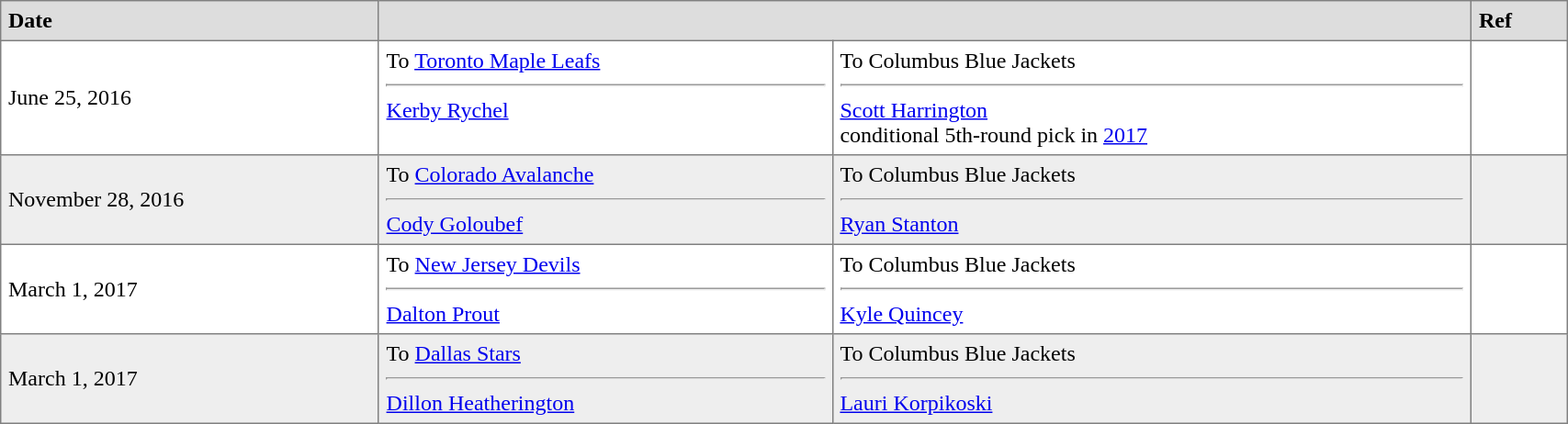<table border="1"  cellpadding="5" style="border-collapse:collapse; width:90%;">
<tr style="background:#ddd;">
<td><strong>Date</strong></td>
<th colspan="2"></th>
<td><strong>Ref</strong></td>
</tr>
<tr>
<td>June 25, 2016</td>
<td valign="top">To <a href='#'>Toronto Maple Leafs</a> <hr><a href='#'>Kerby Rychel</a></td>
<td valign="top">To Columbus Blue Jackets <hr><a href='#'>Scott Harrington</a><br>conditional 5th-round pick in <a href='#'>2017</a></td>
<td></td>
</tr>
<tr style="background:#eee;">
<td>November 28, 2016</td>
<td valign="top">To <a href='#'>Colorado Avalanche</a> <hr><a href='#'>Cody Goloubef</a></td>
<td valign="top">To Columbus Blue Jackets <hr><a href='#'>Ryan Stanton</a></td>
<td></td>
</tr>
<tr>
<td>March 1, 2017</td>
<td valign="top">To <a href='#'>New Jersey Devils</a> <hr><a href='#'>Dalton Prout</a></td>
<td valign="top">To Columbus Blue Jackets <hr><a href='#'>Kyle Quincey</a></td>
<td></td>
</tr>
<tr style="background:#eee;">
<td>March 1, 2017</td>
<td valign="top">To <a href='#'>Dallas Stars</a> <hr><a href='#'>Dillon Heatherington</a></td>
<td valign="top">To Columbus Blue Jackets <hr><a href='#'>Lauri Korpikoski</a></td>
<td></td>
</tr>
</table>
